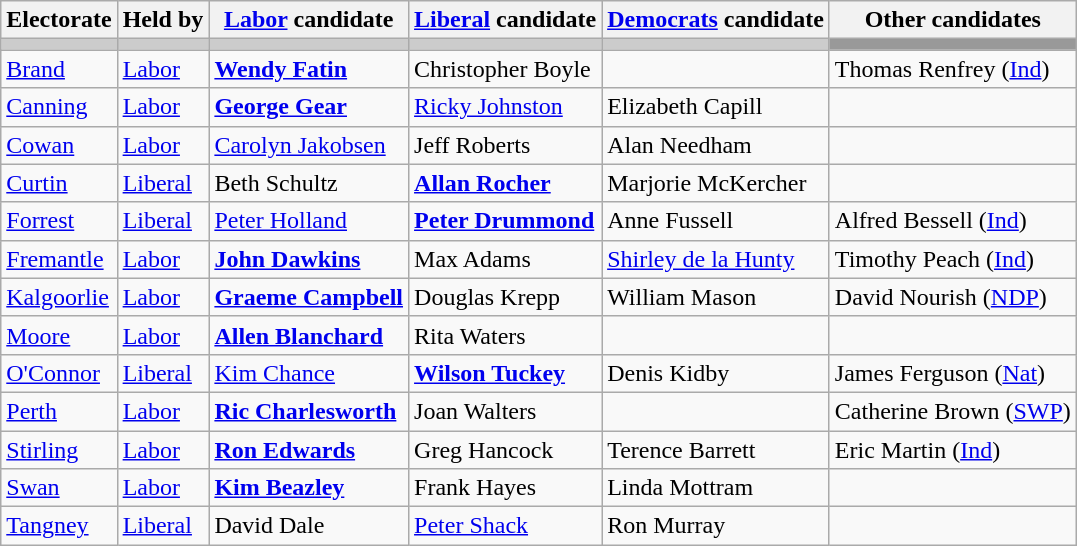<table class="wikitable">
<tr>
<th>Electorate</th>
<th>Held by</th>
<th><a href='#'>Labor</a> candidate</th>
<th><a href='#'>Liberal</a> candidate</th>
<th><a href='#'>Democrats</a> candidate</th>
<th>Other candidates</th>
</tr>
<tr bgcolor="#cccccc">
<td></td>
<td></td>
<td></td>
<td></td>
<td></td>
<td bgcolor="#999999"></td>
</tr>
<tr>
<td><a href='#'>Brand</a></td>
<td><a href='#'>Labor</a></td>
<td><strong><a href='#'>Wendy Fatin</a></strong></td>
<td>Christopher Boyle</td>
<td></td>
<td>Thomas Renfrey (<a href='#'>Ind</a>)</td>
</tr>
<tr>
<td><a href='#'>Canning</a></td>
<td><a href='#'>Labor</a></td>
<td><strong><a href='#'>George Gear</a></strong></td>
<td><a href='#'>Ricky Johnston</a></td>
<td>Elizabeth Capill</td>
<td></td>
</tr>
<tr>
<td><a href='#'>Cowan</a></td>
<td><a href='#'>Labor</a></td>
<td><a href='#'>Carolyn Jakobsen</a></td>
<td>Jeff Roberts</td>
<td>Alan Needham</td>
<td></td>
</tr>
<tr>
<td><a href='#'>Curtin</a></td>
<td><a href='#'>Liberal</a></td>
<td>Beth Schultz</td>
<td><strong><a href='#'>Allan Rocher</a></strong></td>
<td>Marjorie McKercher</td>
<td></td>
</tr>
<tr>
<td><a href='#'>Forrest</a></td>
<td><a href='#'>Liberal</a></td>
<td><a href='#'>Peter Holland</a></td>
<td><strong><a href='#'>Peter Drummond</a></strong></td>
<td>Anne Fussell</td>
<td>Alfred Bessell (<a href='#'>Ind</a>)</td>
</tr>
<tr>
<td><a href='#'>Fremantle</a></td>
<td><a href='#'>Labor</a></td>
<td><strong><a href='#'>John Dawkins</a></strong></td>
<td>Max Adams</td>
<td><a href='#'>Shirley de la Hunty</a></td>
<td>Timothy Peach (<a href='#'>Ind</a>)</td>
</tr>
<tr>
<td><a href='#'>Kalgoorlie</a></td>
<td><a href='#'>Labor</a></td>
<td><strong><a href='#'>Graeme Campbell</a></strong></td>
<td>Douglas Krepp</td>
<td>William Mason</td>
<td>David Nourish (<a href='#'>NDP</a>)</td>
</tr>
<tr>
<td><a href='#'>Moore</a></td>
<td><a href='#'>Labor</a></td>
<td><strong><a href='#'>Allen Blanchard</a></strong></td>
<td>Rita Waters</td>
<td></td>
<td></td>
</tr>
<tr>
<td><a href='#'>O'Connor</a></td>
<td><a href='#'>Liberal</a></td>
<td><a href='#'>Kim Chance</a></td>
<td><strong><a href='#'>Wilson Tuckey</a></strong></td>
<td>Denis Kidby</td>
<td>James Ferguson (<a href='#'>Nat</a>)</td>
</tr>
<tr>
<td><a href='#'>Perth</a></td>
<td><a href='#'>Labor</a></td>
<td><strong><a href='#'>Ric Charlesworth</a></strong></td>
<td>Joan Walters</td>
<td></td>
<td>Catherine Brown (<a href='#'>SWP</a>)</td>
</tr>
<tr>
<td><a href='#'>Stirling</a></td>
<td><a href='#'>Labor</a></td>
<td><strong><a href='#'>Ron Edwards</a></strong></td>
<td>Greg Hancock</td>
<td>Terence Barrett</td>
<td>Eric Martin (<a href='#'>Ind</a>)</td>
</tr>
<tr>
<td><a href='#'>Swan</a></td>
<td><a href='#'>Labor</a></td>
<td><strong><a href='#'>Kim Beazley</a></strong></td>
<td>Frank Hayes</td>
<td>Linda Mottram</td>
<td></td>
</tr>
<tr>
<td><a href='#'>Tangney</a></td>
<td><a href='#'>Liberal</a></td>
<td>David Dale</td>
<td><a href='#'>Peter Shack</a></td>
<td>Ron Murray</td>
<td></td>
</tr>
</table>
